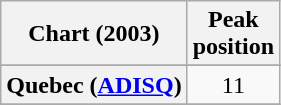<table class="wikitable sortable plainrowheaders" style="text-align:center">
<tr>
<th>Chart (2003)</th>
<th>Peak<br>position</th>
</tr>
<tr>
</tr>
<tr>
</tr>
<tr>
</tr>
<tr>
<th scope="row">Quebec (<a href='#'>ADISQ</a>)</th>
<td>11</td>
</tr>
<tr>
</tr>
</table>
